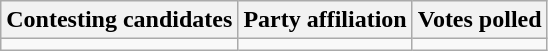<table class="wikitable sortable">
<tr>
<th>Contesting candidates</th>
<th>Party affiliation</th>
<th>Votes polled</th>
</tr>
<tr>
<td></td>
<td></td>
<td></td>
</tr>
</table>
